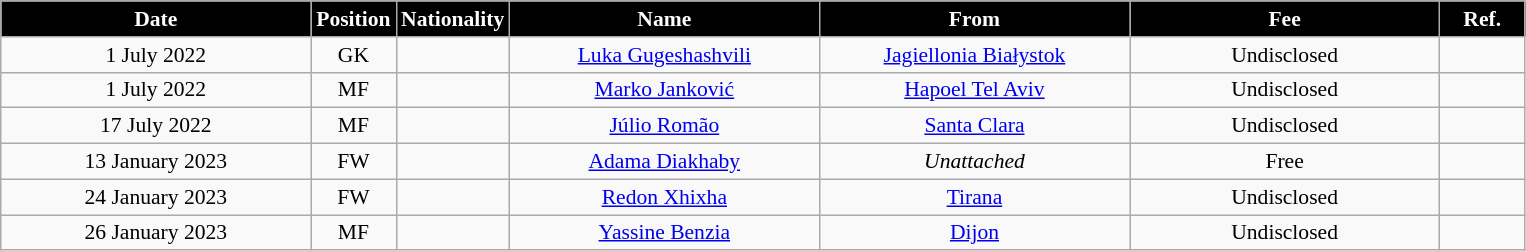<table class="wikitable"  style="text-align:center; font-size:90%; ">
<tr>
<th style="background:#000000; color:#fff; width:200px;">Date</th>
<th style="background:#000000; color:#fff; width:50px;">Position</th>
<th style="background:#000000; color:#fff; width:50px;">Nationality</th>
<th style="background:#000000; color:#fff; width:200px;">Name</th>
<th style="background:#000000; color:#fff; width:200px;">From</th>
<th style="background:#000000; color:#fff; width:200px;">Fee</th>
<th style="background:#000000; color:#fff; width:50px;">Ref.</th>
</tr>
<tr>
<td>1 July 2022</td>
<td>GK</td>
<td></td>
<td><a href='#'>Luka Gugeshashvili</a></td>
<td><a href='#'>Jagiellonia Białystok</a></td>
<td>Undisclosed</td>
<td></td>
</tr>
<tr>
<td>1 July 2022</td>
<td>MF</td>
<td></td>
<td><a href='#'>Marko Janković</a></td>
<td><a href='#'>Hapoel Tel Aviv</a></td>
<td>Undisclosed</td>
<td></td>
</tr>
<tr>
<td>17 July 2022</td>
<td>MF</td>
<td></td>
<td><a href='#'>Júlio Romão</a></td>
<td><a href='#'>Santa Clara</a></td>
<td>Undisclosed</td>
<td></td>
</tr>
<tr>
<td>13 January 2023</td>
<td>FW</td>
<td></td>
<td><a href='#'>Adama Diakhaby</a></td>
<td><em>Unattached</em></td>
<td>Free</td>
<td></td>
</tr>
<tr>
<td>24 January 2023</td>
<td>FW</td>
<td></td>
<td><a href='#'>Redon Xhixha</a></td>
<td><a href='#'>Tirana</a></td>
<td>Undisclosed</td>
<td></td>
</tr>
<tr>
<td>26 January 2023</td>
<td>MF</td>
<td></td>
<td><a href='#'>Yassine Benzia</a></td>
<td><a href='#'>Dijon</a></td>
<td>Undisclosed</td>
<td></td>
</tr>
</table>
